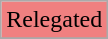<table class="wikitable">
<tr>
<td bgcolor=lightcoral>Relegated</td>
</tr>
<tr>
</tr>
</table>
